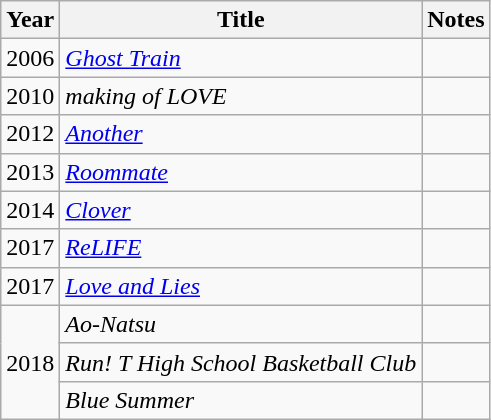<table class="wikitable sortable">
<tr>
<th>Year</th>
<th>Title</th>
<th class="unsortable">Notes</th>
</tr>
<tr>
<td>2006</td>
<td><em><a href='#'>Ghost Train</a></em></td>
<td></td>
</tr>
<tr>
<td>2010</td>
<td><em>making of LOVE</em></td>
<td></td>
</tr>
<tr>
<td>2012</td>
<td><em><a href='#'>Another</a></em></td>
<td></td>
</tr>
<tr>
<td>2013</td>
<td><em><a href='#'>Roommate</a></em></td>
<td></td>
</tr>
<tr>
<td>2014</td>
<td><em><a href='#'>Clover</a></em></td>
<td></td>
</tr>
<tr>
<td>2017</td>
<td><em><a href='#'>ReLIFE</a></em></td>
<td></td>
</tr>
<tr>
<td>2017</td>
<td><em><a href='#'>Love and Lies</a></em></td>
<td></td>
</tr>
<tr>
<td rowspan=3>2018</td>
<td><em>Ao-Natsu</em></td>
<td></td>
</tr>
<tr>
<td><em>Run! T High School Basketball Club</em></td>
<td></td>
</tr>
<tr>
<td><em>Blue Summer</em></td>
<td></td>
</tr>
</table>
